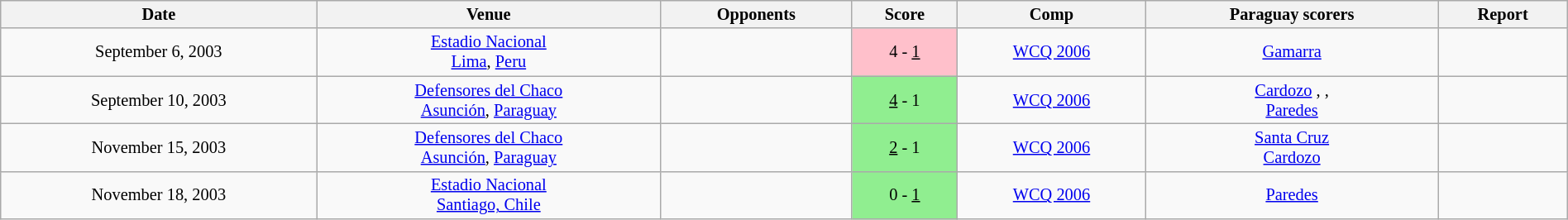<table class="wikitable" style="font-size:85%; text-align:center;" width="100%">
<tr>
<th>Date</th>
<th>Venue</th>
<th>Opponents</th>
<th>Score</th>
<th>Comp</th>
<th>Paraguay scorers</th>
<th>Report</th>
</tr>
<tr>
<td>September 6, 2003</td>
<td><a href='#'>Estadio Nacional</a><br><a href='#'>Lima</a>, <a href='#'>Peru</a></td>
<td></td>
<td bgcolor="pink">4 - <u>1</u></td>
<td><a href='#'>WCQ 2006</a></td>
<td><a href='#'>Gamarra</a> </td>
<td></td>
</tr>
<tr>
<td>September 10, 2003</td>
<td><a href='#'>Defensores del Chaco</a><br><a href='#'>Asunción</a>, <a href='#'>Paraguay</a></td>
<td></td>
<td bgcolor="lightgreen"><u>4</u> - 1</td>
<td><a href='#'>WCQ 2006</a></td>
<td><a href='#'>Cardozo</a> , ,  <br> <a href='#'>Paredes</a> </td>
<td></td>
</tr>
<tr>
<td>November 15, 2003</td>
<td><a href='#'>Defensores del Chaco</a><br><a href='#'>Asunción</a>, <a href='#'>Paraguay</a></td>
<td></td>
<td bgcolor="lightgreen"><u>2</u> - 1</td>
<td><a href='#'>WCQ 2006</a></td>
<td><a href='#'>Santa Cruz</a>  <br> <a href='#'>Cardozo</a> </td>
<td></td>
</tr>
<tr>
<td>November 18, 2003</td>
<td><a href='#'>Estadio Nacional</a><br> <a href='#'>Santiago, Chile</a></td>
<td></td>
<td bgcolor="lightgreen">0 - <u>1</u></td>
<td><a href='#'>WCQ 2006</a></td>
<td><a href='#'>Paredes</a> </td>
<td></td>
</tr>
</table>
